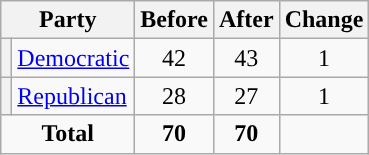<table class="wikitable" style="text-align:center;">
<tr>
<th colspan="2">Party</th>
<th>Before</th>
<th>After</th>
<th>Change</th>
</tr>
<tr>
<th style="background-color:"></th>
<td style="text-align:left;"><a href='#'>Democratic</a></td>
<td>42</td>
<td>43</td>
<td> 1</td>
</tr>
<tr>
<th style="background-color:"></th>
<td style="text-align:left;"><a href='#'>Republican</a></td>
<td>28</td>
<td>27</td>
<td> 1</td>
</tr>
<tr>
<td colspan="2"><strong>Total</strong></td>
<td><strong>70</strong></td>
<td><strong>70</strong></td>
<td></td>
</tr>
</table>
